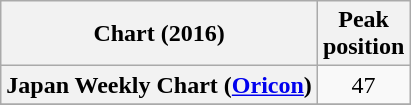<table class="wikitable plainrowheaders">
<tr>
<th>Chart (2016)</th>
<th>Peak<br>position</th>
</tr>
<tr>
<th scope="row">Japan Weekly Chart (<a href='#'>Oricon</a>)</th>
<td style="text-align:center;">47</td>
</tr>
<tr>
</tr>
</table>
